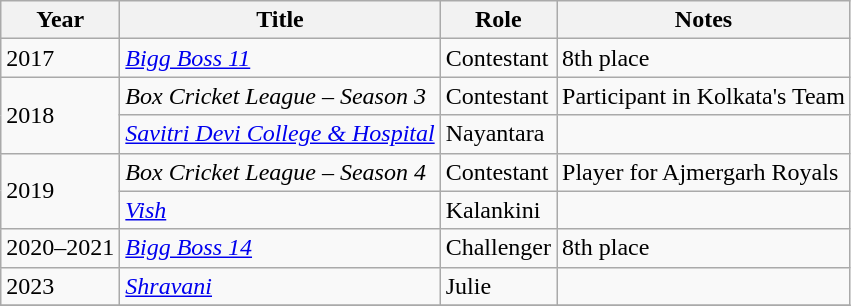<table class="wikitable">
<tr>
<th>Year</th>
<th>Title</th>
<th>Role</th>
<th>Notes</th>
</tr>
<tr>
<td>2017</td>
<td><em><a href='#'>Bigg Boss 11</a></em></td>
<td>Contestant</td>
<td>8th place</td>
</tr>
<tr>
<td rowspan="2">2018</td>
<td><em>Box Cricket League – Season 3</em></td>
<td>Contestant</td>
<td>Participant in Kolkata's Team</td>
</tr>
<tr>
<td><em><a href='#'>Savitri Devi College & Hospital</a></em></td>
<td>Nayantara</td>
<td></td>
</tr>
<tr>
<td rowspan="2">2019</td>
<td><em>Box Cricket League – Season 4</em></td>
<td>Contestant</td>
<td>Player for Ajmergarh Royals</td>
</tr>
<tr>
<td><em><a href='#'>Vish</a></em></td>
<td>Kalankini</td>
<td></td>
</tr>
<tr>
<td>2020–2021</td>
<td><em><a href='#'>Bigg Boss 14</a></em></td>
<td>Challenger</td>
<td>8th place</td>
</tr>
<tr>
<td>2023</td>
<td><em><a href='#'>Shravani</a></em></td>
<td>Julie</td>
<td></td>
</tr>
<tr>
</tr>
</table>
